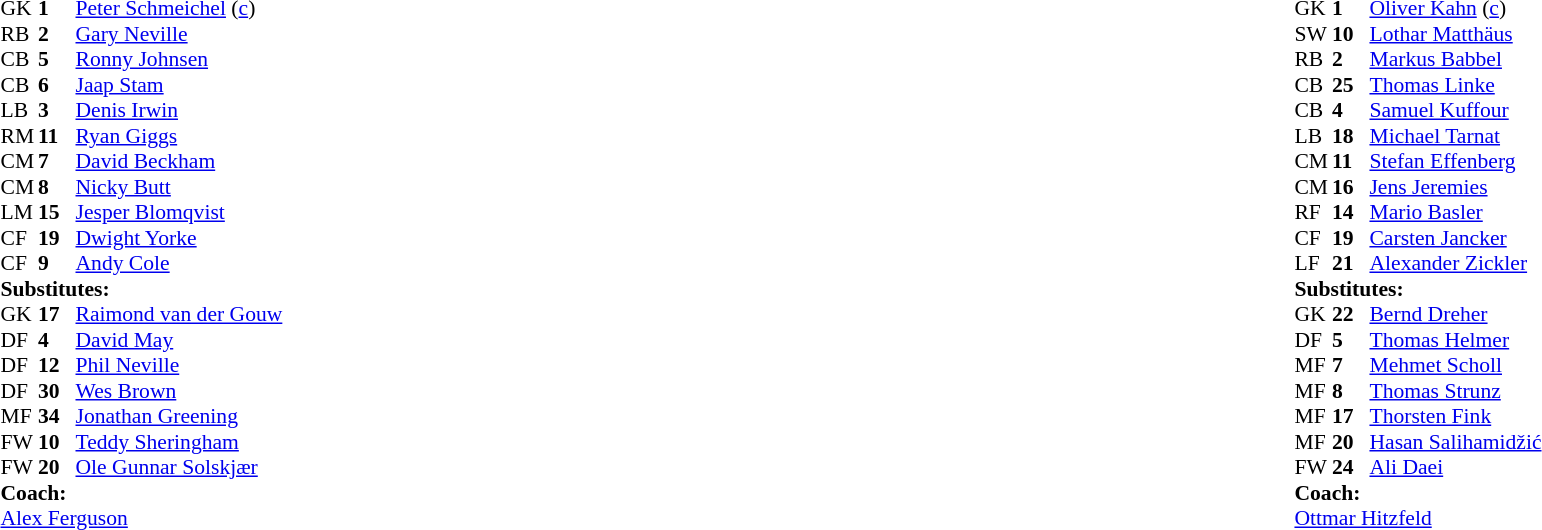<table width="100%">
<tr>
<td valign="top" width="40%"><br><table style="font-size:90%" cellspacing="0" cellpadding="0">
<tr>
<th width=25></th>
<th width=25></th>
</tr>
<tr>
<td>GK</td>
<td><strong>1</strong></td>
<td> <a href='#'>Peter Schmeichel</a> (<a href='#'>c</a>)</td>
</tr>
<tr>
<td>RB</td>
<td><strong>2</strong></td>
<td> <a href='#'>Gary Neville</a></td>
</tr>
<tr>
<td>CB</td>
<td><strong>5</strong></td>
<td> <a href='#'>Ronny Johnsen</a></td>
</tr>
<tr>
<td>CB</td>
<td><strong>6</strong></td>
<td> <a href='#'>Jaap Stam</a></td>
</tr>
<tr>
<td>LB</td>
<td><strong>3</strong></td>
<td> <a href='#'>Denis Irwin</a></td>
</tr>
<tr>
<td>RM</td>
<td><strong>11</strong></td>
<td> <a href='#'>Ryan Giggs</a></td>
</tr>
<tr>
<td>CM</td>
<td><strong>7</strong></td>
<td> <a href='#'>David Beckham</a></td>
</tr>
<tr>
<td>CM</td>
<td><strong>8</strong></td>
<td> <a href='#'>Nicky Butt</a></td>
</tr>
<tr>
<td>LM</td>
<td><strong>15</strong></td>
<td> <a href='#'>Jesper Blomqvist</a></td>
<td></td>
<td></td>
</tr>
<tr>
<td>CF</td>
<td><strong>19</strong></td>
<td> <a href='#'>Dwight Yorke</a></td>
</tr>
<tr>
<td>CF</td>
<td><strong>9 </strong></td>
<td> <a href='#'>Andy Cole</a></td>
<td></td>
<td></td>
</tr>
<tr>
<td colspan=3><strong>Substitutes:</strong></td>
</tr>
<tr>
<td>GK</td>
<td><strong>17</strong></td>
<td> <a href='#'>Raimond van der Gouw</a></td>
</tr>
<tr>
<td>DF</td>
<td><strong>4</strong></td>
<td> <a href='#'>David May</a></td>
</tr>
<tr>
<td>DF</td>
<td><strong>12</strong></td>
<td> <a href='#'>Phil Neville</a></td>
</tr>
<tr>
<td>DF</td>
<td><strong>30</strong></td>
<td> <a href='#'>Wes Brown</a></td>
</tr>
<tr>
<td>MF</td>
<td><strong>34</strong></td>
<td> <a href='#'>Jonathan Greening</a></td>
</tr>
<tr>
<td>FW</td>
<td><strong>10</strong></td>
<td> <a href='#'>Teddy Sheringham</a></td>
<td></td>
<td></td>
</tr>
<tr>
<td>FW</td>
<td><strong>20</strong></td>
<td> <a href='#'>Ole Gunnar Solskjær</a></td>
<td></td>
<td></td>
</tr>
<tr>
<td colspan=3><strong>Coach:</strong></td>
</tr>
<tr>
<td colspan=4> <a href='#'>Alex Ferguson</a></td>
</tr>
</table>
</td>
<td valign="top"></td>
<td valign="top" width="50%"><br><table style="font-size:90%;margin:auto" cellspacing="0" cellpadding="0">
<tr>
<th width=25></th>
<th width=25></th>
</tr>
<tr>
<td>GK</td>
<td><strong>1</strong></td>
<td> <a href='#'>Oliver Kahn</a> (<a href='#'>c</a>)</td>
</tr>
<tr>
<td>SW</td>
<td><strong>10</strong></td>
<td> <a href='#'>Lothar Matthäus</a></td>
<td></td>
<td></td>
</tr>
<tr>
<td>RB</td>
<td><strong>2</strong></td>
<td> <a href='#'>Markus Babbel</a></td>
</tr>
<tr>
<td>CB</td>
<td><strong>25</strong></td>
<td> <a href='#'>Thomas Linke</a></td>
</tr>
<tr>
<td>CB</td>
<td><strong>4</strong></td>
<td> <a href='#'>Samuel Kuffour</a></td>
</tr>
<tr>
<td>LB</td>
<td><strong>18</strong></td>
<td> <a href='#'>Michael Tarnat</a></td>
</tr>
<tr>
<td>CM</td>
<td><strong>11</strong></td>
<td> <a href='#'>Stefan Effenberg</a></td>
<td></td>
</tr>
<tr>
<td>CM</td>
<td><strong>16</strong></td>
<td> <a href='#'>Jens Jeremies</a></td>
</tr>
<tr>
<td>RF</td>
<td><strong>14</strong></td>
<td> <a href='#'>Mario Basler</a></td>
<td></td>
<td></td>
</tr>
<tr>
<td>CF</td>
<td><strong>19</strong></td>
<td> <a href='#'>Carsten Jancker</a></td>
</tr>
<tr>
<td>LF</td>
<td><strong>21</strong></td>
<td> <a href='#'>Alexander Zickler</a></td>
<td></td>
<td></td>
</tr>
<tr>
<td colspan=3><strong>Substitutes:</strong></td>
</tr>
<tr>
<td>GK</td>
<td><strong>22</strong></td>
<td> <a href='#'>Bernd Dreher</a></td>
</tr>
<tr>
<td>DF</td>
<td><strong>5</strong></td>
<td> <a href='#'>Thomas Helmer</a></td>
</tr>
<tr>
<td>MF</td>
<td><strong>7</strong></td>
<td> <a href='#'>Mehmet Scholl</a></td>
<td></td>
<td></td>
</tr>
<tr>
<td>MF</td>
<td><strong>8</strong></td>
<td> <a href='#'>Thomas Strunz</a></td>
</tr>
<tr>
<td>MF</td>
<td><strong>17</strong></td>
<td> <a href='#'>Thorsten Fink</a></td>
<td></td>
<td></td>
</tr>
<tr>
<td>MF</td>
<td><strong>20</strong></td>
<td> <a href='#'>Hasan Salihamidžić</a></td>
<td></td>
<td></td>
</tr>
<tr>
<td>FW</td>
<td><strong>24</strong></td>
<td> <a href='#'>Ali Daei</a></td>
</tr>
<tr>
<td colspan=3><strong>Coach:</strong></td>
</tr>
<tr>
<td colspan=4> <a href='#'>Ottmar Hitzfeld</a></td>
</tr>
</table>
</td>
</tr>
</table>
